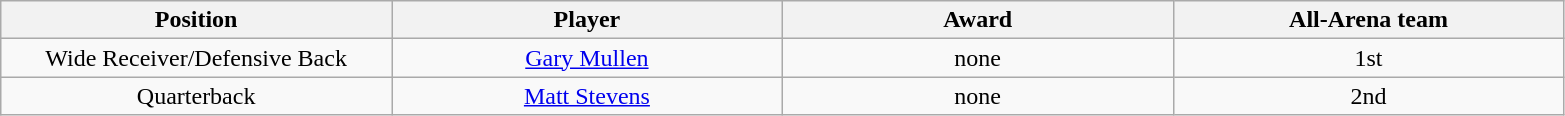<table class="wikitable sortable">
<tr>
<th bgcolor="#DDDDFF" width="20%">Position</th>
<th bgcolor="#DDDDFF" width="20%">Player</th>
<th bgcolor="#DDDDFF" width="20%">Award</th>
<th bgcolor="#DDDDFF" width="20%">All-Arena team</th>
</tr>
<tr align="center">
<td>Wide Receiver/Defensive Back</td>
<td><a href='#'>Gary Mullen</a></td>
<td>none</td>
<td>1st</td>
</tr>
<tr align="center">
<td>Quarterback</td>
<td><a href='#'>Matt Stevens</a></td>
<td>none</td>
<td>2nd</td>
</tr>
</table>
